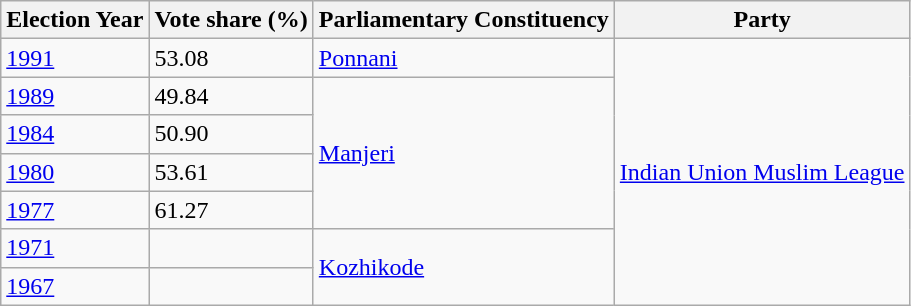<table class="wikitable">
<tr>
<th>Election Year</th>
<th>Vote share (%)</th>
<th>Parliamentary Constituency</th>
<th>Party</th>
</tr>
<tr>
<td><a href='#'>1991</a></td>
<td>53.08</td>
<td><a href='#'>Ponnani</a></td>
<td rowspan="7"><a href='#'>Indian Union Muslim League</a></td>
</tr>
<tr>
<td><a href='#'>1989</a></td>
<td>49.84</td>
<td rowspan="4"><a href='#'>Manjeri</a></td>
</tr>
<tr>
<td><a href='#'>1984</a></td>
<td>50.90</td>
</tr>
<tr>
<td><a href='#'>1980</a></td>
<td>53.61</td>
</tr>
<tr>
<td><a href='#'>1977</a></td>
<td>61.27</td>
</tr>
<tr>
<td><a href='#'>1971</a></td>
<td></td>
<td rowspan="2"><a href='#'>Kozhikode</a></td>
</tr>
<tr>
<td><a href='#'>1967</a></td>
<td></td>
</tr>
</table>
